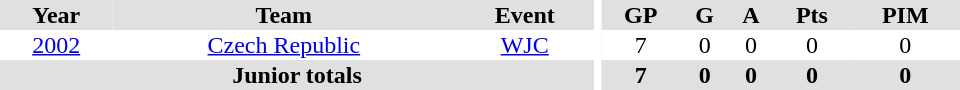<table border="0" cellpadding="1" cellspacing="0" ID="Table3" style="text-align:center; width:40em">
<tr ALIGN="center" bgcolor="#e0e0e0">
<th>Year</th>
<th>Team</th>
<th>Event</th>
<th rowspan="99" bgcolor="#ffffff"></th>
<th>GP</th>
<th>G</th>
<th>A</th>
<th>Pts</th>
<th>PIM</th>
</tr>
<tr>
<td><a href='#'>2002</a></td>
<td><a href='#'>Czech Republic</a></td>
<td><a href='#'>WJC</a></td>
<td>7</td>
<td>0</td>
<td>0</td>
<td>0</td>
<td>0</td>
</tr>
<tr bgcolor="#e0e0e0">
<th colspan="3">Junior totals</th>
<th>7</th>
<th>0</th>
<th>0</th>
<th>0</th>
<th>0</th>
</tr>
</table>
